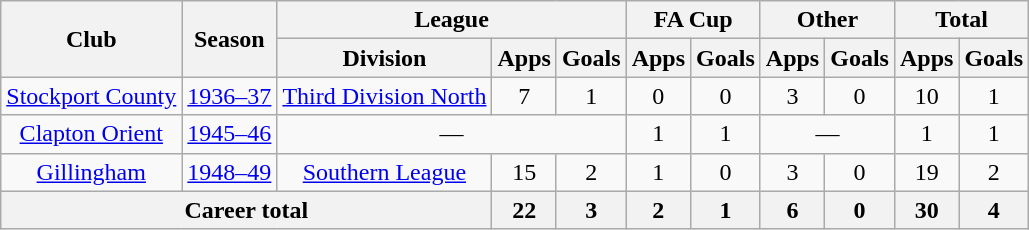<table class="wikitable" style="text-align:center">
<tr>
<th rowspan="2">Club</th>
<th rowspan="2">Season</th>
<th colspan="3">League</th>
<th colspan="2">FA Cup</th>
<th colspan="2">Other</th>
<th colspan="2">Total</th>
</tr>
<tr>
<th>Division</th>
<th>Apps</th>
<th>Goals</th>
<th>Apps</th>
<th>Goals</th>
<th>Apps</th>
<th>Goals</th>
<th>Apps</th>
<th>Goals</th>
</tr>
<tr>
<td><a href='#'>Stockport County</a></td>
<td><a href='#'>1936–37</a></td>
<td><a href='#'>Third Division North</a></td>
<td>7</td>
<td>1</td>
<td>0</td>
<td>0</td>
<td>3</td>
<td>0</td>
<td>10</td>
<td>1</td>
</tr>
<tr>
<td><a href='#'>Clapton Orient</a></td>
<td><a href='#'>1945–46</a></td>
<td colspan="3">―</td>
<td>1</td>
<td>1</td>
<td colspan="2">―</td>
<td>1</td>
<td>1</td>
</tr>
<tr>
<td><a href='#'>Gillingham</a></td>
<td><a href='#'>1948–49</a></td>
<td><a href='#'>Southern League</a></td>
<td>15</td>
<td>2</td>
<td>1</td>
<td>0</td>
<td>3</td>
<td>0</td>
<td>19</td>
<td>2</td>
</tr>
<tr>
<th colspan="3">Career total</th>
<th>22</th>
<th>3</th>
<th>2</th>
<th>1</th>
<th>6</th>
<th>0</th>
<th>30</th>
<th>4</th>
</tr>
</table>
